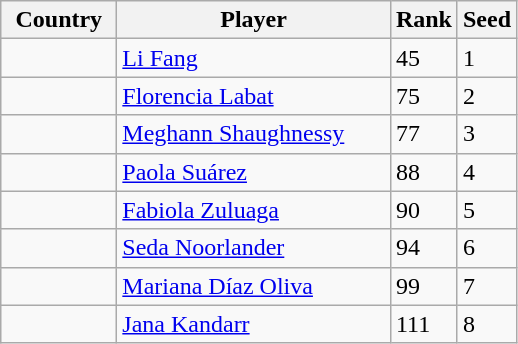<table class="sortable wikitable">
<tr>
<th width="70">Country</th>
<th width="175">Player</th>
<th>Rank</th>
<th>Seed</th>
</tr>
<tr>
<td></td>
<td><a href='#'>Li Fang</a></td>
<td>45</td>
<td>1</td>
</tr>
<tr>
<td></td>
<td><a href='#'>Florencia Labat</a></td>
<td>75</td>
<td>2</td>
</tr>
<tr>
<td></td>
<td><a href='#'>Meghann Shaughnessy</a></td>
<td>77</td>
<td>3</td>
</tr>
<tr>
<td></td>
<td><a href='#'>Paola Suárez</a></td>
<td>88</td>
<td>4</td>
</tr>
<tr>
<td></td>
<td><a href='#'>Fabiola Zuluaga</a></td>
<td>90</td>
<td>5</td>
</tr>
<tr>
<td></td>
<td><a href='#'>Seda Noorlander</a></td>
<td>94</td>
<td>6</td>
</tr>
<tr>
<td></td>
<td><a href='#'>Mariana Díaz Oliva</a></td>
<td>99</td>
<td>7</td>
</tr>
<tr>
<td></td>
<td><a href='#'>Jana Kandarr</a></td>
<td>111</td>
<td>8</td>
</tr>
</table>
